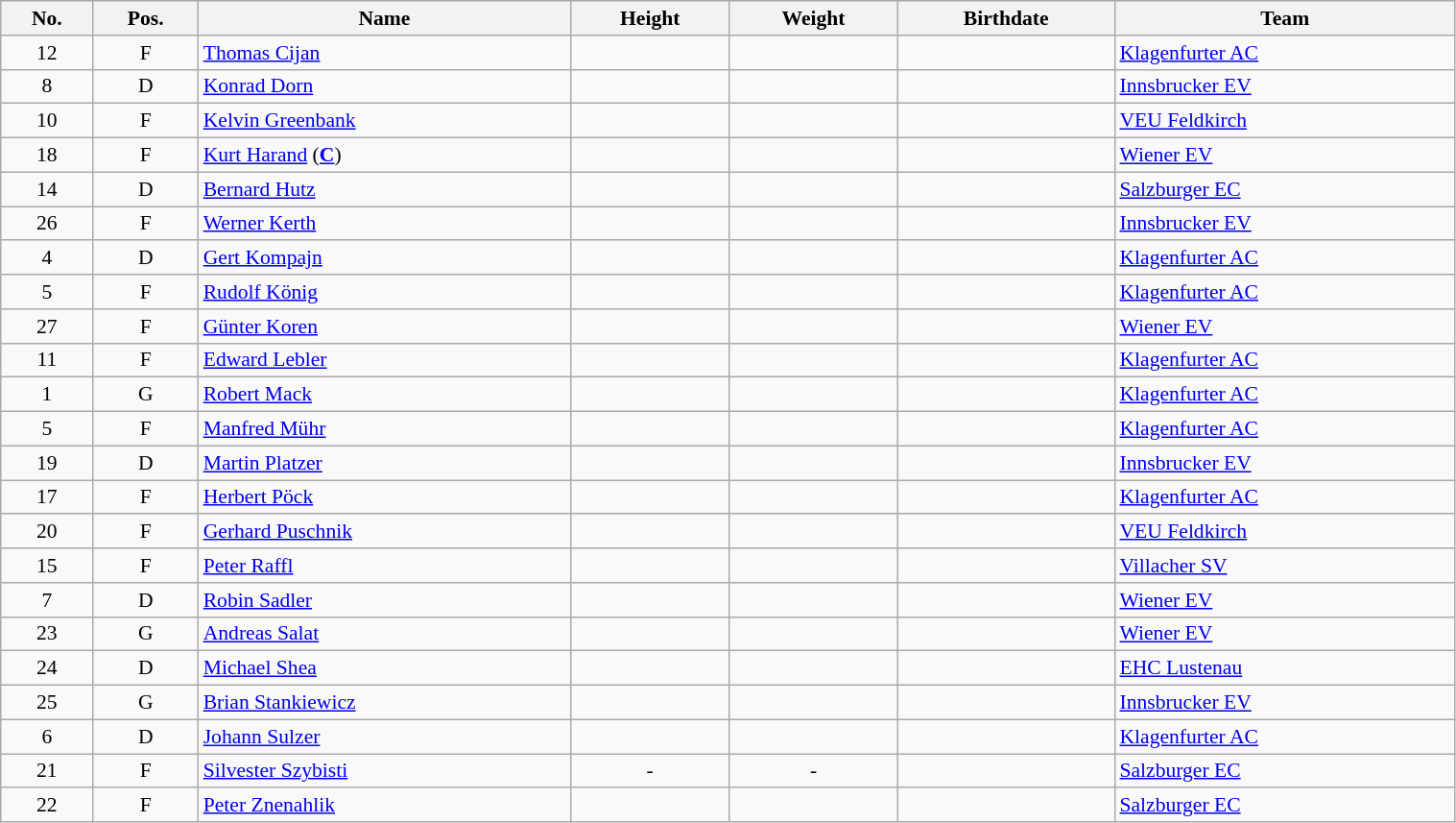<table class="wikitable sortable" width="80%" style="font-size: 90%; text-align: center;">
<tr>
<th>No.</th>
<th>Pos.</th>
<th>Name</th>
<th>Height</th>
<th>Weight</th>
<th>Birthdate</th>
<th>Team</th>
</tr>
<tr>
<td>12</td>
<td>F</td>
<td style="text-align:left;"><a href='#'>Thomas Cijan</a></td>
<td></td>
<td></td>
<td style="text-align:right;"></td>
<td style="text-align:left;"> <a href='#'>Klagenfurter AC</a></td>
</tr>
<tr>
<td>8</td>
<td>D</td>
<td style="text-align:left;"><a href='#'>Konrad Dorn</a></td>
<td></td>
<td></td>
<td style="text-align:right;"></td>
<td style="text-align:left;"> <a href='#'>Innsbrucker EV</a></td>
</tr>
<tr>
<td>10</td>
<td>F</td>
<td style="text-align:left;"><a href='#'>Kelvin Greenbank</a></td>
<td></td>
<td></td>
<td style="text-align:right;"></td>
<td style="text-align:left;"> <a href='#'>VEU Feldkirch</a></td>
</tr>
<tr>
<td>18</td>
<td>F</td>
<td style="text-align:left;"><a href='#'>Kurt Harand</a> (<strong><a href='#'>C</a></strong>)</td>
<td></td>
<td></td>
<td style="text-align:right;"></td>
<td style="text-align:left;"> <a href='#'>Wiener EV</a></td>
</tr>
<tr>
<td>14</td>
<td>D</td>
<td style="text-align:left;"><a href='#'>Bernard Hutz</a></td>
<td></td>
<td></td>
<td style="text-align:right;"></td>
<td style="text-align:left;"> <a href='#'>Salzburger EC</a></td>
</tr>
<tr>
<td>26</td>
<td>F</td>
<td style="text-align:left;"><a href='#'>Werner Kerth</a></td>
<td></td>
<td></td>
<td style="text-align:right;"></td>
<td style="text-align:left;"> <a href='#'>Innsbrucker EV</a></td>
</tr>
<tr>
<td>4</td>
<td>D</td>
<td style="text-align:left;"><a href='#'>Gert Kompajn</a></td>
<td></td>
<td></td>
<td style="text-align:right;"></td>
<td style="text-align:left;"> <a href='#'>Klagenfurter AC</a></td>
</tr>
<tr>
<td>5</td>
<td>F</td>
<td style="text-align:left;"><a href='#'>Rudolf König</a></td>
<td></td>
<td></td>
<td style="text-align:right;"></td>
<td style="text-align:left;"> <a href='#'>Klagenfurter AC</a></td>
</tr>
<tr>
<td>27</td>
<td>F</td>
<td style="text-align:left;"><a href='#'>Günter Koren</a></td>
<td></td>
<td></td>
<td style="text-align:right;"></td>
<td style="text-align:left;"> <a href='#'>Wiener EV</a></td>
</tr>
<tr>
<td>11</td>
<td>F</td>
<td style="text-align:left;"><a href='#'>Edward Lebler</a></td>
<td></td>
<td></td>
<td style="text-align:right;"></td>
<td style="text-align:left;"> <a href='#'>Klagenfurter AC</a></td>
</tr>
<tr>
<td>1</td>
<td>G</td>
<td style="text-align:left;"><a href='#'>Robert Mack</a></td>
<td></td>
<td></td>
<td style="text-align:right;"></td>
<td style="text-align:left;"> <a href='#'>Klagenfurter AC</a></td>
</tr>
<tr>
<td>5</td>
<td>F</td>
<td style="text-align:left;"><a href='#'>Manfred Mühr</a></td>
<td></td>
<td></td>
<td style="text-align:right;"></td>
<td style="text-align:left;"> <a href='#'>Klagenfurter AC</a></td>
</tr>
<tr>
<td>19</td>
<td>D</td>
<td style="text-align:left;"><a href='#'>Martin Platzer</a></td>
<td></td>
<td></td>
<td style="text-align:right;"></td>
<td style="text-align:left;"> <a href='#'>Innsbrucker EV</a></td>
</tr>
<tr>
<td>17</td>
<td>F</td>
<td style="text-align:left;"><a href='#'>Herbert Pöck</a></td>
<td></td>
<td></td>
<td style="text-align:right;"></td>
<td style="text-align:left;"> <a href='#'>Klagenfurter AC</a></td>
</tr>
<tr>
<td>20</td>
<td>F</td>
<td style="text-align:left;"><a href='#'>Gerhard Puschnik</a></td>
<td></td>
<td></td>
<td style="text-align:right;"></td>
<td style="text-align:left;"> <a href='#'>VEU Feldkirch</a></td>
</tr>
<tr>
<td>15</td>
<td>F</td>
<td style="text-align:left;"><a href='#'>Peter Raffl</a></td>
<td></td>
<td></td>
<td style="text-align:right;"></td>
<td style="text-align:left;"> <a href='#'>Villacher SV</a></td>
</tr>
<tr>
<td>7</td>
<td>D</td>
<td style="text-align:left;"><a href='#'>Robin Sadler</a></td>
<td></td>
<td></td>
<td style="text-align:right;"></td>
<td style="text-align:left;"> <a href='#'>Wiener EV</a></td>
</tr>
<tr>
<td>23</td>
<td>G</td>
<td style="text-align:left;"><a href='#'>Andreas Salat</a></td>
<td></td>
<td></td>
<td style="text-align:right;"></td>
<td style="text-align:left;"> <a href='#'>Wiener EV</a></td>
</tr>
<tr>
<td>24</td>
<td>D</td>
<td style="text-align:left;"><a href='#'>Michael Shea</a></td>
<td></td>
<td></td>
<td style="text-align:right;"></td>
<td style="text-align:left;"> <a href='#'>EHC Lustenau</a></td>
</tr>
<tr>
<td>25</td>
<td>G</td>
<td style="text-align:left;"><a href='#'>Brian Stankiewicz</a></td>
<td></td>
<td></td>
<td style="text-align:right;"></td>
<td style="text-align:left;"> <a href='#'>Innsbrucker EV</a></td>
</tr>
<tr>
<td>6</td>
<td>D</td>
<td style="text-align:left;"><a href='#'>Johann Sulzer</a></td>
<td></td>
<td></td>
<td style="text-align:right;"></td>
<td style="text-align:left;"> <a href='#'>Klagenfurter AC</a></td>
</tr>
<tr>
<td>21</td>
<td>F</td>
<td style="text-align:left;"><a href='#'>Silvester Szybisti</a></td>
<td>-</td>
<td>-</td>
<td style="text-align:right;"></td>
<td style="text-align:left;"> <a href='#'>Salzburger EC</a></td>
</tr>
<tr>
<td>22</td>
<td>F</td>
<td style="text-align:left;"><a href='#'>Peter Znenahlik</a></td>
<td></td>
<td></td>
<td style="text-align:right;"></td>
<td style="text-align:left;"> <a href='#'>Salzburger EC</a></td>
</tr>
</table>
